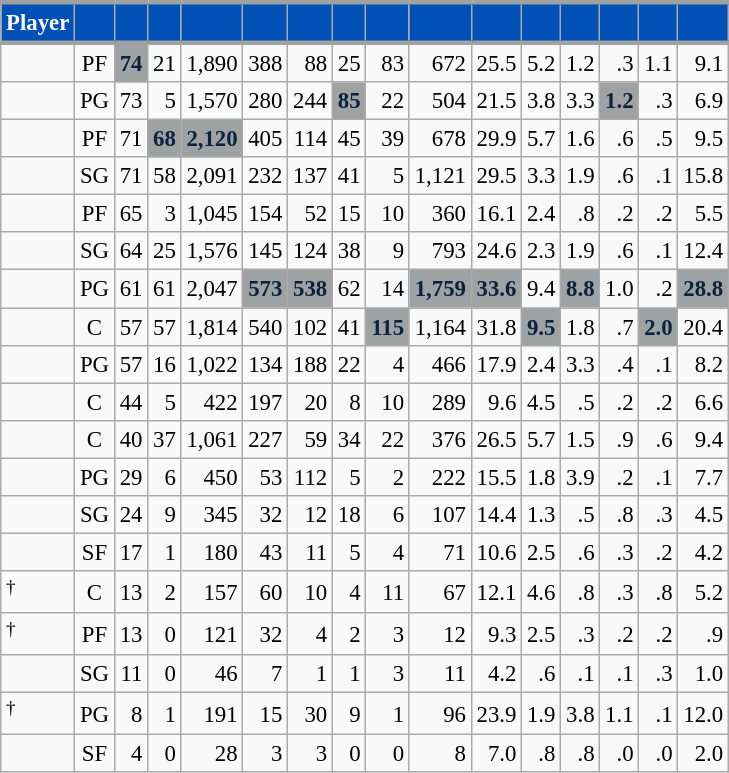<table class="wikitable sortable" style="font-size: 95%; text-align:right;">
<tr>
<th style="background:#0050B5; color:#FFFFFF; border-top:#9EA2A2 3px solid; border-bottom:#9EA2A2 3px solid;">Player</th>
<th style="background:#0050B5; color:#FFFFFF; border-top:#9EA2A2 3px solid; border-bottom:#9EA2A2 3px solid;"></th>
<th style="background:#0050B5; color:#FFFFFF; border-top:#9EA2A2 3px solid; border-bottom:#9EA2A2 3px solid;"></th>
<th style="background:#0050B5; color:#FFFFFF; border-top:#9EA2A2 3px solid; border-bottom:#9EA2A2 3px solid;"></th>
<th style="background:#0050B5; color:#FFFFFF; border-top:#9EA2A2 3px solid; border-bottom:#9EA2A2 3px solid;"></th>
<th style="background:#0050B5; color:#FFFFFF; border-top:#9EA2A2 3px solid; border-bottom:#9EA2A2 3px solid;"></th>
<th style="background:#0050B5; color:#FFFFFF; border-top:#9EA2A2 3px solid; border-bottom:#9EA2A2 3px solid;"></th>
<th style="background:#0050B5; color:#FFFFFF; border-top:#9EA2A2 3px solid; border-bottom:#9EA2A2 3px solid;"></th>
<th style="background:#0050B5; color:#FFFFFF; border-top:#9EA2A2 3px solid; border-bottom:#9EA2A2 3px solid;"></th>
<th style="background:#0050B5; color:#FFFFFF; border-top:#9EA2A2 3px solid; border-bottom:#9EA2A2 3px solid;"></th>
<th style="background:#0050B5; color:#FFFFFF; border-top:#9EA2A2 3px solid; border-bottom:#9EA2A2 3px solid;"></th>
<th style="background:#0050B5; color:#FFFFFF; border-top:#9EA2A2 3px solid; border-bottom:#9EA2A2 3px solid;"></th>
<th style="background:#0050B5; color:#FFFFFF; border-top:#9EA2A2 3px solid; border-bottom:#9EA2A2 3px solid;"></th>
<th style="background:#0050B5; color:#FFFFFF; border-top:#9EA2A2 3px solid; border-bottom:#9EA2A2 3px solid;"></th>
<th style="background:#0050B5; color:#FFFFFF; border-top:#9EA2A2 3px solid; border-bottom:#9EA2A2 3px solid;"></th>
<th style="background:#0050B5; color:#FFFFFF; border-top:#9EA2A2 3px solid; border-bottom:#9EA2A2 3px solid;"></th>
</tr>
<tr>
<td style="text-align:left;"></td>
<td style="text-align:center;">PF</td>
<td style="background:#9EA2A2; color:#0C2340;"><strong>74</strong></td>
<td>21</td>
<td>1,890</td>
<td>388</td>
<td>88</td>
<td>25</td>
<td>83</td>
<td>672</td>
<td>25.5</td>
<td>5.2</td>
<td>1.2</td>
<td>.3</td>
<td>1.1</td>
<td>9.1</td>
</tr>
<tr>
<td style="text-align:left;"></td>
<td style="text-align:center;">PG</td>
<td>73</td>
<td>5</td>
<td>1,570</td>
<td>280</td>
<td>244</td>
<td style="background:#9EA2A2; color:#0C2340;"><strong>85</strong></td>
<td>22</td>
<td>504</td>
<td>21.5</td>
<td>3.8</td>
<td>3.3</td>
<td style="background:#9EA2A2; color:#0C2340;"><strong>1.2</strong></td>
<td>.3</td>
<td>6.9</td>
</tr>
<tr>
<td style="text-align:left;"></td>
<td style="text-align:center;">PF</td>
<td>71</td>
<td style="background:#9EA2A2; color:#0C2340;"><strong>68</strong></td>
<td style="background:#9EA2A2; color:#0C2340;"><strong>2,120</strong></td>
<td>405</td>
<td>114</td>
<td>45</td>
<td>39</td>
<td>678</td>
<td>29.9</td>
<td>5.7</td>
<td>1.6</td>
<td>.6</td>
<td>.5</td>
<td>9.5</td>
</tr>
<tr>
<td style="text-align:left;"></td>
<td style="text-align:center;">SG</td>
<td>71</td>
<td>58</td>
<td>2,091</td>
<td>232</td>
<td>137</td>
<td>41</td>
<td>5</td>
<td>1,121</td>
<td>29.5</td>
<td>3.3</td>
<td>1.9</td>
<td>.6</td>
<td>.1</td>
<td>15.8</td>
</tr>
<tr>
<td style="text-align:left;"></td>
<td style="text-align:center;">PF</td>
<td>65</td>
<td>3</td>
<td>1,045</td>
<td>154</td>
<td>52</td>
<td>15</td>
<td>10</td>
<td>360</td>
<td>16.1</td>
<td>2.4</td>
<td>.8</td>
<td>.2</td>
<td>.2</td>
<td>5.5</td>
</tr>
<tr>
<td style="text-align:left;"></td>
<td style="text-align:center;">SG</td>
<td>64</td>
<td>25</td>
<td>1,576</td>
<td>145</td>
<td>124</td>
<td>38</td>
<td>9</td>
<td>793</td>
<td>24.6</td>
<td>2.3</td>
<td>1.9</td>
<td>.6</td>
<td>.1</td>
<td>12.4</td>
</tr>
<tr>
<td style="text-align:left;"></td>
<td style="text-align:center;">PG</td>
<td>61</td>
<td>61</td>
<td>2,047</td>
<td style="background:#9EA2A2; color:#0C2340;"><strong>573</strong></td>
<td style="background:#9EA2A2; color:#0C2340;"><strong>538</strong></td>
<td>62</td>
<td>14</td>
<td style="background:#9EA2A2; color:#0C2340;"><strong>1,759</strong></td>
<td style="background:#9EA2A2; color:#0C2340;"><strong>33.6</strong></td>
<td>9.4</td>
<td style="background:#9EA2A2; color:#0C2340;"><strong>8.8</strong></td>
<td>1.0</td>
<td>.2</td>
<td style="background:#9EA2A2; color:#0C2340;"><strong>28.8</strong></td>
</tr>
<tr>
<td style="text-align:left;"></td>
<td style="text-align:center;">C</td>
<td>57</td>
<td>57</td>
<td>1,814</td>
<td>540</td>
<td>102</td>
<td>41</td>
<td style="background:#9EA2A2; color:#0C2340;"><strong>115</strong></td>
<td>1,164</td>
<td>31.8</td>
<td style="background:#9EA2A2; color:#0C2340;"><strong>9.5</strong></td>
<td>1.8</td>
<td>.7</td>
<td style="background:#9EA2A2; color:#0C2340;"><strong>2.0</strong></td>
<td>20.4</td>
</tr>
<tr>
<td style="text-align:left;"></td>
<td style="text-align:center;">PG</td>
<td>57</td>
<td>16</td>
<td>1,022</td>
<td>134</td>
<td>188</td>
<td>22</td>
<td>4</td>
<td>466</td>
<td>17.9</td>
<td>2.4</td>
<td>3.3</td>
<td>.4</td>
<td>.1</td>
<td>8.2</td>
</tr>
<tr>
<td style="text-align:left;"></td>
<td style="text-align:center;">C</td>
<td>44</td>
<td>5</td>
<td>422</td>
<td>197</td>
<td>20</td>
<td>8</td>
<td>10</td>
<td>289</td>
<td>9.6</td>
<td>4.5</td>
<td>.5</td>
<td>.2</td>
<td>.2</td>
<td>6.6</td>
</tr>
<tr>
<td style="text-align:left;"></td>
<td style="text-align:center;">C</td>
<td>40</td>
<td>37</td>
<td>1,061</td>
<td>227</td>
<td>59</td>
<td>34</td>
<td>22</td>
<td>376</td>
<td>26.5</td>
<td>5.7</td>
<td>1.5</td>
<td>.9</td>
<td>.6</td>
<td>9.4</td>
</tr>
<tr>
<td style="text-align:left;"></td>
<td style="text-align:center;">PG</td>
<td>29</td>
<td>6</td>
<td>450</td>
<td>53</td>
<td>112</td>
<td>5</td>
<td>2</td>
<td>222</td>
<td>15.5</td>
<td>1.8</td>
<td>3.9</td>
<td>.2</td>
<td>.1</td>
<td>7.7</td>
</tr>
<tr>
<td style="text-align:left;"></td>
<td style="text-align:center;">SG</td>
<td>24</td>
<td>9</td>
<td>345</td>
<td>32</td>
<td>12</td>
<td>18</td>
<td>6</td>
<td>107</td>
<td>14.4</td>
<td>1.3</td>
<td>.5</td>
<td>.8</td>
<td>.3</td>
<td>4.5</td>
</tr>
<tr>
<td style="text-align:left;"></td>
<td style="text-align:center;">SF</td>
<td>17</td>
<td>1</td>
<td>180</td>
<td>43</td>
<td>11</td>
<td>5</td>
<td>4</td>
<td>71</td>
<td>10.6</td>
<td>2.5</td>
<td>.6</td>
<td>.3</td>
<td>.2</td>
<td>4.2</td>
</tr>
<tr>
<td style="text-align:left;"><sup>†</sup></td>
<td style="text-align:center;">C</td>
<td>13</td>
<td>2</td>
<td>157</td>
<td>60</td>
<td>10</td>
<td>4</td>
<td>11</td>
<td>67</td>
<td>12.1</td>
<td>4.6</td>
<td>.8</td>
<td>.3</td>
<td>.8</td>
<td>5.2</td>
</tr>
<tr>
<td style="text-align:left;"><sup>†</sup></td>
<td style="text-align:center;">PF</td>
<td>13</td>
<td>0</td>
<td>121</td>
<td>32</td>
<td>4</td>
<td>2</td>
<td>3</td>
<td>12</td>
<td>9.3</td>
<td>2.5</td>
<td>.3</td>
<td>.2</td>
<td>.2</td>
<td>.9</td>
</tr>
<tr>
<td style="text-align:left;"></td>
<td style="text-align:center;">SG</td>
<td>11</td>
<td>0</td>
<td>46</td>
<td>7</td>
<td>1</td>
<td>1</td>
<td>3</td>
<td>11</td>
<td>4.2</td>
<td>.6</td>
<td>.1</td>
<td>.1</td>
<td>.3</td>
<td>1.0</td>
</tr>
<tr>
<td style="text-align:left;"><sup>†</sup></td>
<td style="text-align:center;">PG</td>
<td>8</td>
<td>1</td>
<td>191</td>
<td>15</td>
<td>30</td>
<td>9</td>
<td>1</td>
<td>96</td>
<td>23.9</td>
<td>1.9</td>
<td>3.8</td>
<td>1.1</td>
<td>.1</td>
<td>12.0</td>
</tr>
<tr>
<td style="text-align:left;"></td>
<td style="text-align:center;">SF</td>
<td>4</td>
<td>0</td>
<td>28</td>
<td>3</td>
<td>3</td>
<td>0</td>
<td>0</td>
<td>8</td>
<td>7.0</td>
<td>.8</td>
<td>.8</td>
<td>.0</td>
<td>.0</td>
<td>2.0</td>
</tr>
</table>
